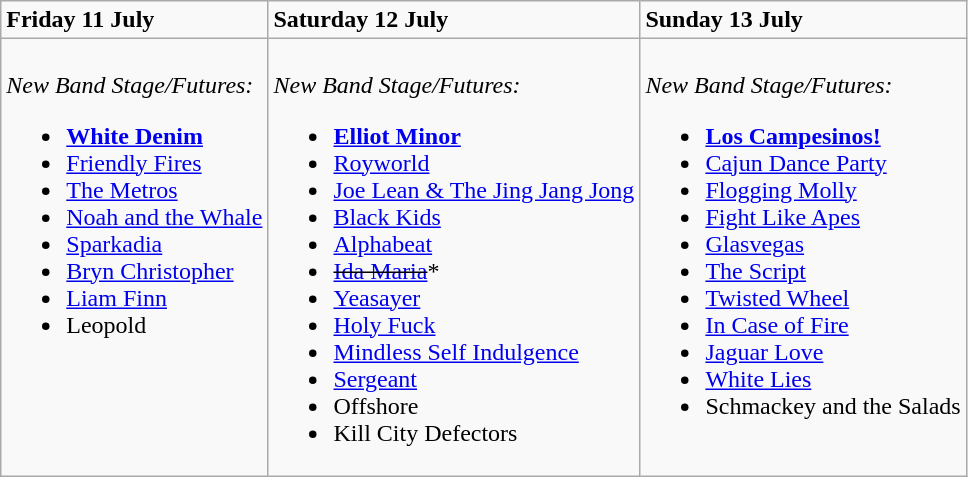<table class="wikitable">
<tr>
<td><strong>Friday 11 July</strong></td>
<td><strong>Saturday 12 July</strong></td>
<td><strong>Sunday 13 July</strong></td>
</tr>
<tr valign="top">
<td><br><em>New Band Stage/Futures:</em><ul><li><strong><a href='#'>White Denim</a></strong></li><li><a href='#'>Friendly Fires</a></li><li><a href='#'>The Metros</a></li><li><a href='#'>Noah and the Whale</a></li><li><a href='#'>Sparkadia</a></li><li><a href='#'>Bryn Christopher</a></li><li><a href='#'>Liam Finn</a></li><li>Leopold</li></ul></td>
<td><br><em>New Band Stage/Futures:</em><ul><li><strong><a href='#'>Elliot Minor</a></strong></li><li><a href='#'>Royworld</a></li><li><a href='#'>Joe Lean & The Jing Jang Jong</a></li><li><a href='#'>Black Kids</a></li><li><a href='#'>Alphabeat</a></li><li><s><a href='#'>Ida Maria</a></s>*</li><li><a href='#'>Yeasayer</a></li><li><a href='#'>Holy Fuck</a></li><li><a href='#'>Mindless Self Indulgence</a></li><li><a href='#'>Sergeant</a></li><li>Offshore</li><li>Kill City Defectors</li></ul></td>
<td><br><em>New Band Stage/Futures:</em><ul><li><strong><a href='#'>Los Campesinos!</a></strong></li><li><a href='#'>Cajun Dance Party</a></li><li><a href='#'>Flogging Molly</a></li><li><a href='#'>Fight Like Apes</a></li><li><a href='#'>Glasvegas</a></li><li><a href='#'>The Script</a></li><li><a href='#'>Twisted Wheel</a></li><li><a href='#'>In Case of Fire</a></li><li><a href='#'>Jaguar Love</a></li><li><a href='#'>White Lies</a></li><li>Schmackey and the Salads</li></ul></td>
</tr>
</table>
